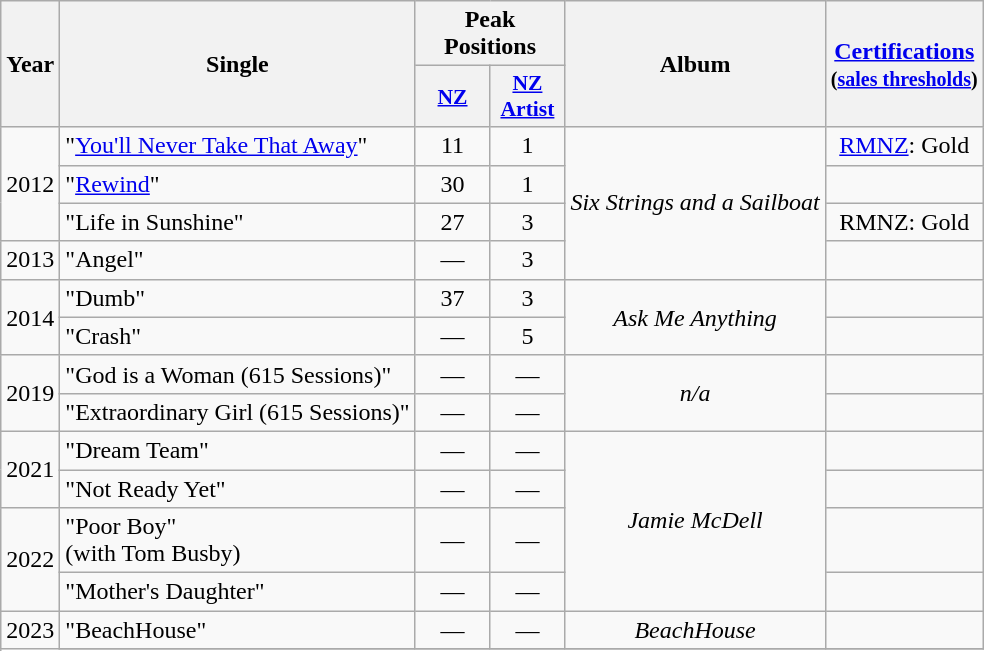<table class="wikitable plainrowheaders" style="text-align:center;">
<tr>
<th scope="col" rowspan="2">Year</th>
<th scope="col" rowspan="2">Single</th>
<th scope="col" colspan="2">Peak Positions</th>
<th scope="col" rowspan="2">Album</th>
<th rowspan="2"><a href='#'>Certifications</a><br><small>(<a href='#'>sales thresholds</a>)</small></th>
</tr>
<tr>
<th style="width:3em;font-size:90%;"><a href='#'>NZ</a><br></th>
<th style="width:3em;font-size:90%;"><a href='#'>NZ<br>Artist</a><br></th>
</tr>
<tr>
<td rowspan="3">2012</td>
<td align="left">"<a href='#'>You'll Never Take That Away</a>"</td>
<td>11</td>
<td>1</td>
<td rowspan="4"><em>Six Strings and a Sailboat</em></td>
<td><a href='#'>RMNZ</a>: Gold</td>
</tr>
<tr>
<td align="left">"<a href='#'>Rewind</a>"</td>
<td>30</td>
<td>1</td>
<td></td>
</tr>
<tr>
<td align="left">"Life in Sunshine"</td>
<td>27</td>
<td>3</td>
<td>RMNZ: Gold</td>
</tr>
<tr>
<td>2013</td>
<td align="left">"Angel"</td>
<td>—</td>
<td>3</td>
<td></td>
</tr>
<tr>
<td rowspan="2">2014</td>
<td align="left">"Dumb"</td>
<td>37</td>
<td>3</td>
<td rowspan="2"><em>Ask Me Anything</em></td>
<td></td>
</tr>
<tr>
<td align="left">"Crash"</td>
<td>—</td>
<td>5</td>
<td></td>
</tr>
<tr>
<td rowspan="2">2019</td>
<td align="left">"God is a Woman (615 Sessions)"</td>
<td>—</td>
<td>—</td>
<td rowspan="2"><em>n/a</em></td>
<td></td>
</tr>
<tr>
<td align="left">"Extraordinary Girl (615 Sessions)"</td>
<td>—</td>
<td>—</td>
<td></td>
</tr>
<tr>
<td rowspan="2">2021</td>
<td align="left">"Dream Team"</td>
<td>—</td>
<td>—</td>
<td rowspan="4"><em>Jamie McDell</em></td>
<td></td>
</tr>
<tr>
<td align="left">"Not Ready Yet"</td>
<td>—</td>
<td>—</td>
<td></td>
</tr>
<tr>
<td rowspan="2">2022</td>
<td align="left">"Poor Boy" <br> (with Tom Busby)</td>
<td>—</td>
<td>—</td>
<td></td>
</tr>
<tr>
<td align="left">"Mother's Daughter"</td>
<td>—</td>
<td>—</td>
<td></td>
</tr>
<tr>
<td rowspan="2">2023</td>
<td align="left">"BeachHouse"</td>
<td>—</td>
<td>—</td>
<td><em>BeachHouse</em></td>
<td></td>
</tr>
<tr>
</tr>
</table>
